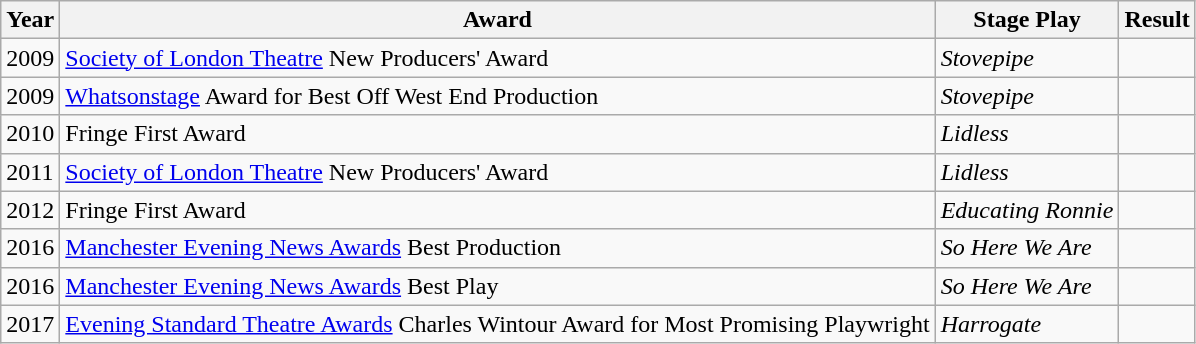<table class="wikitable">
<tr>
<th>Year</th>
<th>Award</th>
<th>Stage Play</th>
<th>Result</th>
</tr>
<tr>
<td>2009</td>
<td><a href='#'>Society of London Theatre</a> New Producers' Award</td>
<td><em>Stovepipe</em></td>
<td></td>
</tr>
<tr>
<td>2009</td>
<td><a href='#'>Whatsonstage</a> Award for Best Off West End Production</td>
<td><em>Stovepipe</em></td>
<td></td>
</tr>
<tr>
<td>2010</td>
<td>Fringe First Award</td>
<td><em>Lidless</em></td>
<td></td>
</tr>
<tr>
<td>2011</td>
<td><a href='#'>Society of London Theatre</a> New Producers' Award</td>
<td><em>Lidless</em></td>
<td></td>
</tr>
<tr>
<td>2012</td>
<td>Fringe First Award</td>
<td><em>Educating Ronnie</em></td>
<td></td>
</tr>
<tr>
<td>2016</td>
<td><a href='#'>Manchester Evening News Awards</a> Best Production</td>
<td><em>So Here We Are</em></td>
<td></td>
</tr>
<tr>
<td>2016</td>
<td><a href='#'>Manchester Evening News Awards</a> Best Play</td>
<td><em>So Here We Are</em></td>
<td></td>
</tr>
<tr>
<td>2017</td>
<td><a href='#'>Evening Standard Theatre Awards</a> Charles Wintour Award for Most Promising Playwright</td>
<td><em>Harrogate</em></td>
<td></td>
</tr>
</table>
